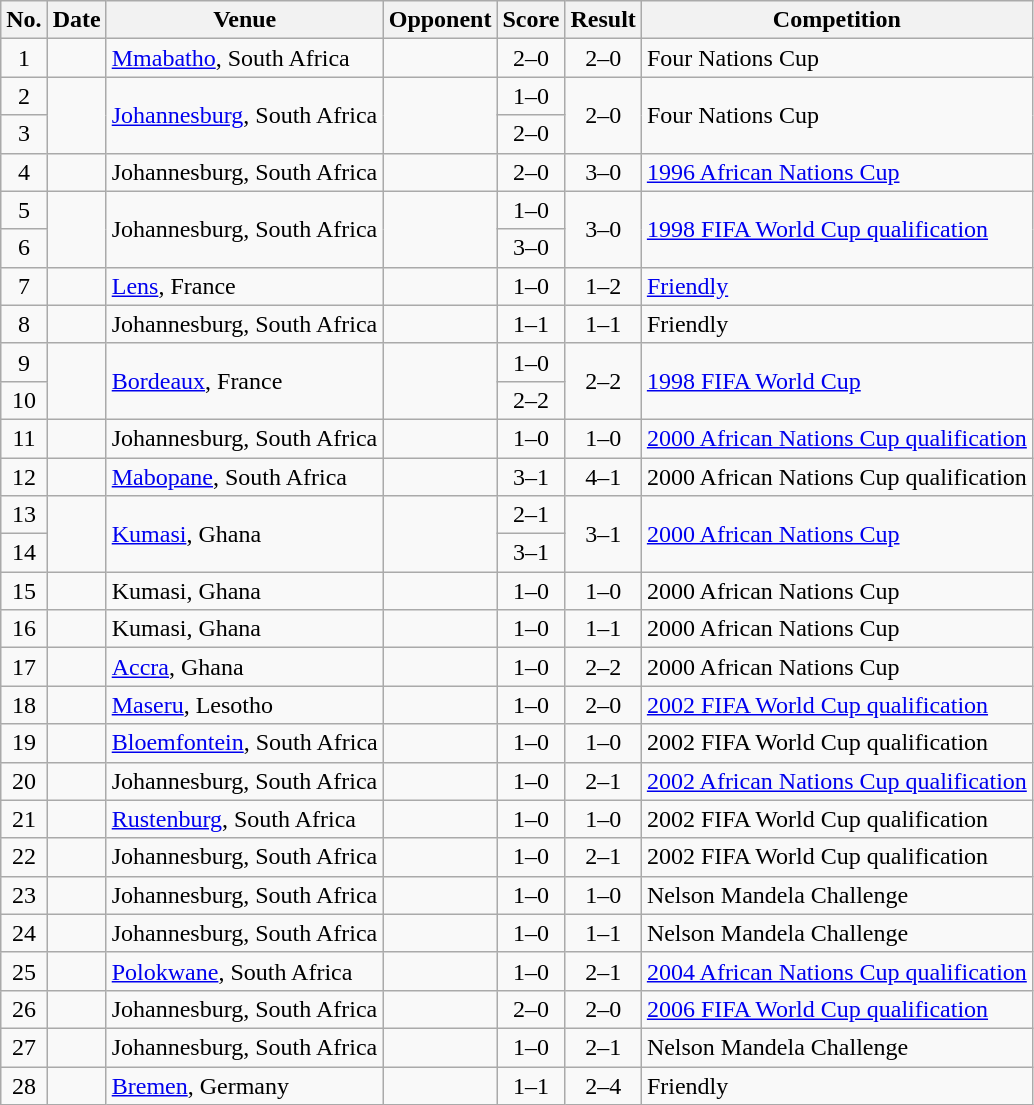<table class="wikitable sortable">
<tr>
<th scope="col">No.</th>
<th scope="col">Date</th>
<th scope="col">Venue</th>
<th scope="col">Opponent</th>
<th scope="col">Score</th>
<th scope="col">Result</th>
<th scope="col">Competition</th>
</tr>
<tr>
<td align="center">1</td>
<td></td>
<td><a href='#'>Mmabatho</a>, South Africa</td>
<td></td>
<td align="center">2–0</td>
<td align="center">2–0</td>
<td>Four Nations Cup</td>
</tr>
<tr>
<td align="center">2</td>
<td rowspan="2"></td>
<td rowspan="2"><a href='#'>Johannesburg</a>, South Africa</td>
<td rowspan="2"></td>
<td align="center">1–0</td>
<td rowspan="2" style="text-align:center">2–0</td>
<td rowspan="2">Four Nations Cup</td>
</tr>
<tr>
<td align="center">3</td>
<td align="center">2–0</td>
</tr>
<tr>
<td align="center">4</td>
<td></td>
<td>Johannesburg, South Africa</td>
<td></td>
<td align="center">2–0</td>
<td align="center">3–0</td>
<td><a href='#'>1996 African Nations Cup</a></td>
</tr>
<tr>
<td align="center">5</td>
<td rowspan="2"></td>
<td rowspan="2">Johannesburg, South Africa</td>
<td rowspan="2"></td>
<td align="center">1–0</td>
<td rowspan="2" style="text-align:center">3–0</td>
<td rowspan="2"><a href='#'>1998 FIFA World Cup qualification</a></td>
</tr>
<tr>
<td align="center">6</td>
<td align="center">3–0</td>
</tr>
<tr>
<td align="center">7</td>
<td></td>
<td><a href='#'>Lens</a>, France</td>
<td></td>
<td align="center">1–0</td>
<td align="center">1–2</td>
<td><a href='#'>Friendly</a></td>
</tr>
<tr>
<td align="center">8</td>
<td></td>
<td>Johannesburg, South Africa</td>
<td></td>
<td align="center">1–1</td>
<td align="center">1–1</td>
<td>Friendly</td>
</tr>
<tr>
<td align="center">9</td>
<td rowspan="2"></td>
<td rowspan="2"><a href='#'>Bordeaux</a>, France</td>
<td rowspan="2"></td>
<td align="center">1–0</td>
<td rowspan="2" style="text-align:center">2–2</td>
<td rowspan="2"><a href='#'>1998 FIFA World Cup</a></td>
</tr>
<tr>
<td align="center">10</td>
<td align="center">2–2</td>
</tr>
<tr>
<td align="center">11</td>
<td></td>
<td>Johannesburg, South Africa</td>
<td></td>
<td align="center">1–0</td>
<td align="center">1–0</td>
<td><a href='#'>2000 African Nations Cup qualification</a></td>
</tr>
<tr>
<td align="center">12</td>
<td></td>
<td><a href='#'>Mabopane</a>, South Africa</td>
<td></td>
<td align="center">3–1</td>
<td align="center">4–1</td>
<td>2000 African Nations Cup qualification</td>
</tr>
<tr>
<td align="center">13</td>
<td rowspan="2"></td>
<td rowspan="2"><a href='#'>Kumasi</a>, Ghana</td>
<td rowspan="2"></td>
<td align="center">2–1</td>
<td rowspan="2" style="text-align:center">3–1</td>
<td rowspan="2"><a href='#'>2000 African Nations Cup</a></td>
</tr>
<tr>
<td align="center">14</td>
<td align="center">3–1</td>
</tr>
<tr>
<td align="center">15</td>
<td></td>
<td>Kumasi, Ghana</td>
<td></td>
<td align="center">1–0</td>
<td align="center">1–0</td>
<td>2000 African Nations Cup</td>
</tr>
<tr>
<td align="center">16</td>
<td></td>
<td>Kumasi, Ghana</td>
<td></td>
<td align="center">1–0</td>
<td align="center">1–1</td>
<td>2000 African Nations Cup</td>
</tr>
<tr>
<td align="center">17</td>
<td></td>
<td><a href='#'>Accra</a>, Ghana</td>
<td></td>
<td align="center">1–0</td>
<td align="center">2–2</td>
<td>2000 African Nations Cup</td>
</tr>
<tr>
<td align="center">18</td>
<td></td>
<td><a href='#'>Maseru</a>, Lesotho</td>
<td></td>
<td align="center">1–0</td>
<td align="center">2–0</td>
<td><a href='#'>2002 FIFA World Cup qualification</a></td>
</tr>
<tr>
<td align="center">19</td>
<td></td>
<td><a href='#'>Bloemfontein</a>, South Africa</td>
<td></td>
<td align="center">1–0</td>
<td align="center">1–0</td>
<td>2002 FIFA World Cup qualification</td>
</tr>
<tr>
<td align="center">20</td>
<td></td>
<td>Johannesburg, South Africa</td>
<td></td>
<td align="center">1–0</td>
<td align="center">2–1</td>
<td><a href='#'>2002 African Nations Cup qualification</a></td>
</tr>
<tr>
<td align="center">21</td>
<td></td>
<td><a href='#'>Rustenburg</a>, South Africa</td>
<td></td>
<td align="center">1–0</td>
<td align="center">1–0</td>
<td>2002 FIFA World Cup qualification</td>
</tr>
<tr>
<td align="center">22</td>
<td></td>
<td>Johannesburg, South Africa</td>
<td></td>
<td align="center">1–0</td>
<td align="center">2–1</td>
<td>2002 FIFA World Cup qualification</td>
</tr>
<tr>
<td align="center">23</td>
<td></td>
<td>Johannesburg, South Africa</td>
<td></td>
<td align="center">1–0</td>
<td align="center">1–0</td>
<td>Nelson Mandela Challenge</td>
</tr>
<tr>
<td align="center">24</td>
<td></td>
<td>Johannesburg, South Africa</td>
<td></td>
<td align="center">1–0</td>
<td align="center">1–1</td>
<td>Nelson Mandela Challenge</td>
</tr>
<tr>
<td align="center">25</td>
<td></td>
<td><a href='#'>Polokwane</a>, South Africa</td>
<td></td>
<td align="center">1–0</td>
<td align="center">2–1</td>
<td><a href='#'>2004 African Nations Cup qualification</a></td>
</tr>
<tr>
<td align="center">26</td>
<td></td>
<td>Johannesburg, South Africa</td>
<td></td>
<td align="center">2–0</td>
<td align="center">2–0</td>
<td><a href='#'>2006 FIFA World Cup qualification</a></td>
</tr>
<tr>
<td align="center">27</td>
<td></td>
<td>Johannesburg, South Africa</td>
<td></td>
<td align="center">1–0</td>
<td align="center">2–1</td>
<td>Nelson Mandela Challenge</td>
</tr>
<tr>
<td align="center">28</td>
<td></td>
<td><a href='#'>Bremen</a>, Germany</td>
<td></td>
<td align="center">1–1</td>
<td align="center">2–4</td>
<td>Friendly</td>
</tr>
</table>
